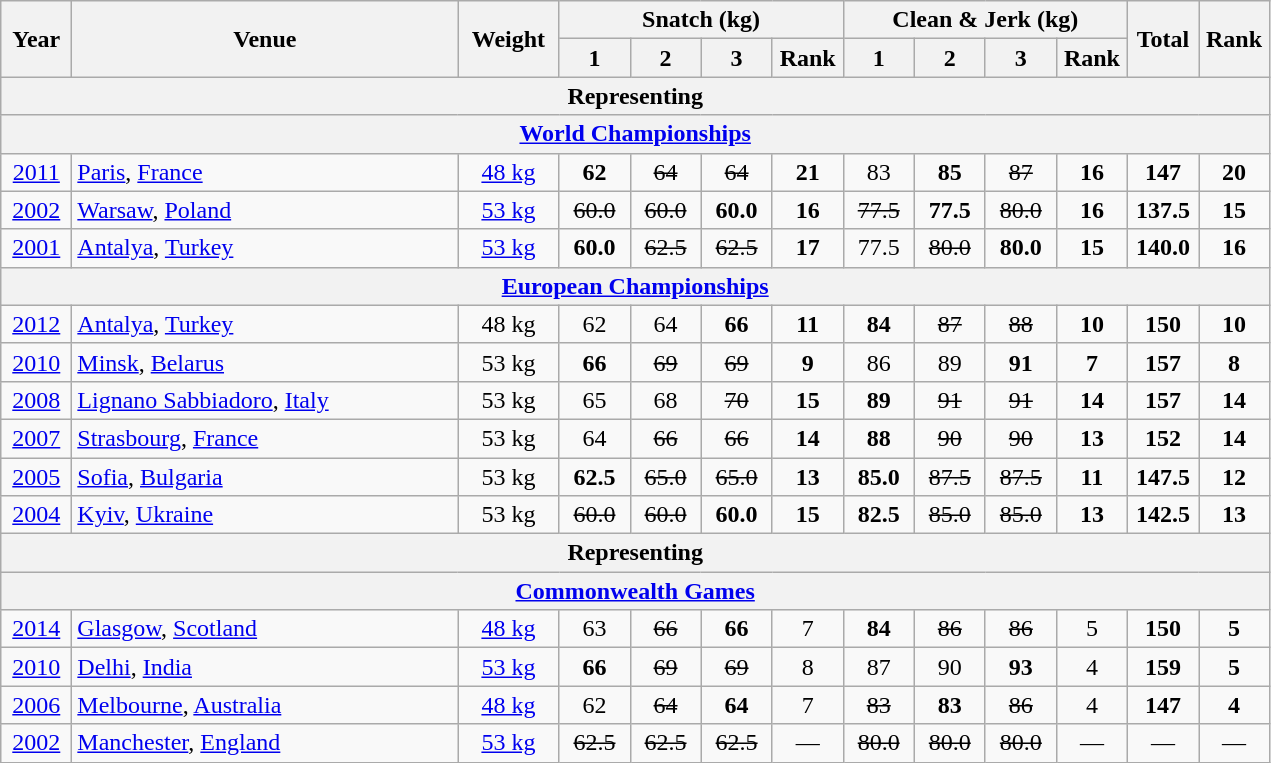<table class = "wikitable" style="text-align:center;">
<tr>
<th rowspan=2 width=40>Year</th>
<th rowspan=2 width=250>Venue</th>
<th rowspan=2 width=60>Weight</th>
<th colspan=4>Snatch (kg)</th>
<th colspan=4>Clean & Jerk (kg)</th>
<th rowspan=2 width=40>Total</th>
<th rowspan=2 width=40>Rank</th>
</tr>
<tr>
<th width=40>1</th>
<th width=40>2</th>
<th width=40>3</th>
<th width=40>Rank</th>
<th width=40>1</th>
<th width=40>2</th>
<th width=40>3</th>
<th width=40>Rank</th>
</tr>
<tr>
<th colspan=15>Representing </th>
</tr>
<tr>
<th colspan=13><a href='#'>World Championships</a></th>
</tr>
<tr>
<td><a href='#'>2011</a></td>
<td align=left> <a href='#'>Paris</a>, <a href='#'>France</a></td>
<td><a href='#'>48 kg</a></td>
<td><strong>62</strong></td>
<td><s>64</s></td>
<td><s>64</s></td>
<td><strong>21</strong></td>
<td>83</td>
<td><strong>85</strong></td>
<td><s>87</s></td>
<td><strong>16</strong></td>
<td><strong>147</strong></td>
<td><strong>20</strong></td>
</tr>
<tr>
<td><a href='#'>2002</a></td>
<td align=left> <a href='#'>Warsaw</a>, <a href='#'>Poland</a></td>
<td><a href='#'>53 kg</a></td>
<td><s>60.0</s></td>
<td><s>60.0</s></td>
<td><strong>60.0</strong></td>
<td><strong>16</strong></td>
<td><s>77.5</s></td>
<td><strong>77.5</strong></td>
<td><s>80.0</s></td>
<td><strong>16</strong></td>
<td><strong>137.5</strong></td>
<td><strong>15</strong></td>
</tr>
<tr>
<td><a href='#'>2001</a></td>
<td align=left> <a href='#'>Antalya</a>, <a href='#'>Turkey</a></td>
<td><a href='#'>53 kg</a></td>
<td><strong>60.0</strong></td>
<td><s>62.5</s></td>
<td><s>62.5</s></td>
<td><strong>17</strong></td>
<td>77.5</td>
<td><s>80.0</s></td>
<td><strong>80.0</strong></td>
<td><strong>15</strong></td>
<td><strong>140.0</strong></td>
<td><strong>16</strong></td>
</tr>
<tr>
<th colspan=13><a href='#'>European Championships</a></th>
</tr>
<tr>
<td><a href='#'>2012</a></td>
<td align=left> <a href='#'>Antalya</a>, <a href='#'>Turkey</a></td>
<td>48 kg</td>
<td>62</td>
<td>64</td>
<td><strong>66</strong></td>
<td><strong>11</strong></td>
<td><strong>84</strong></td>
<td><s>87</s></td>
<td><s>88</s></td>
<td><strong>10</strong></td>
<td><strong>150</strong></td>
<td><strong>10</strong></td>
</tr>
<tr>
<td><a href='#'>2010</a></td>
<td align=left> <a href='#'>Minsk</a>, <a href='#'>Belarus</a></td>
<td>53 kg</td>
<td><strong>66</strong></td>
<td><s>69</s></td>
<td><s>69</s></td>
<td><strong>9</strong></td>
<td>86</td>
<td>89</td>
<td><strong>91</strong></td>
<td><strong>7</strong></td>
<td><strong>157</strong></td>
<td><strong>8</strong></td>
</tr>
<tr>
<td><a href='#'>2008</a></td>
<td align=left> <a href='#'>Lignano Sabbiadoro</a>, <a href='#'>Italy</a></td>
<td>53 kg</td>
<td>65</td>
<td>68</td>
<td><s>70</s></td>
<td><strong>15</strong></td>
<td><strong>89</strong></td>
<td><s>91</s></td>
<td><s>91</s></td>
<td><strong>14</strong></td>
<td><strong>157</strong></td>
<td><strong>14</strong></td>
</tr>
<tr>
<td><a href='#'>2007</a></td>
<td align=left> <a href='#'>Strasbourg</a>, <a href='#'>France</a></td>
<td>53 kg</td>
<td>64</td>
<td><s>66</s></td>
<td><s>66</s></td>
<td><strong>14</strong></td>
<td><strong>88</strong></td>
<td><s>90</s></td>
<td><s>90</s></td>
<td><strong>13</strong></td>
<td><strong>152</strong></td>
<td><strong>14</strong></td>
</tr>
<tr>
<td><a href='#'>2005</a></td>
<td align=left> <a href='#'>Sofia</a>, <a href='#'>Bulgaria</a></td>
<td>53 kg</td>
<td><strong>62.5</strong></td>
<td><s>65.0</s></td>
<td><s>65.0</s></td>
<td><strong>13</strong></td>
<td><strong>85.0</strong></td>
<td><s>87.5</s></td>
<td><s>87.5</s></td>
<td><strong>11</strong></td>
<td><strong>147.5</strong></td>
<td><strong>12</strong></td>
</tr>
<tr>
<td><a href='#'>2004</a></td>
<td align=left> <a href='#'>Kyiv</a>, <a href='#'>Ukraine</a></td>
<td>53 kg</td>
<td><s>60.0</s></td>
<td><s>60.0</s></td>
<td><strong>60.0</strong></td>
<td><strong>15</strong></td>
<td><strong>82.5</strong></td>
<td><s>85.0</s></td>
<td><s>85.0</s></td>
<td><strong>13</strong></td>
<td><strong>142.5</strong></td>
<td><strong>13</strong></td>
</tr>
<tr>
<th colspan=13>Representing </th>
</tr>
<tr>
<th colspan=13><a href='#'>Commonwealth Games</a></th>
</tr>
<tr>
<td><a href='#'>2014</a></td>
<td align=left> <a href='#'>Glasgow</a>, <a href='#'>Scotland</a></td>
<td><a href='#'>48 kg</a></td>
<td>63</td>
<td><s>66</s></td>
<td><strong>66</strong></td>
<td>7</td>
<td><strong>84</strong></td>
<td><s>86</s></td>
<td><s>86</s></td>
<td>5</td>
<td><strong>150</strong></td>
<td><strong>5</strong></td>
</tr>
<tr>
<td><a href='#'>2010</a></td>
<td align=left> <a href='#'>Delhi</a>, <a href='#'>India</a></td>
<td><a href='#'>53 kg</a></td>
<td><strong>66</strong></td>
<td><s>69</s></td>
<td><s>69</s></td>
<td>8</td>
<td>87</td>
<td>90</td>
<td><strong>93</strong></td>
<td>4</td>
<td><strong>159</strong></td>
<td><strong>5</strong></td>
</tr>
<tr>
<td><a href='#'>2006</a></td>
<td align=left> <a href='#'>Melbourne</a>, <a href='#'>Australia</a></td>
<td><a href='#'>48 kg</a></td>
<td>62</td>
<td><s>64</s></td>
<td><strong>64</strong></td>
<td>7</td>
<td><s>83</s></td>
<td><strong>83</strong></td>
<td><s>86</s></td>
<td>4</td>
<td><strong>147</strong></td>
<td><strong>4</strong></td>
</tr>
<tr>
<td><a href='#'>2002</a></td>
<td align=left> <a href='#'>Manchester</a>, <a href='#'>England</a></td>
<td><a href='#'>53 kg</a></td>
<td><s>62.5</s></td>
<td><s>62.5</s></td>
<td><s>62.5</s></td>
<td>—</td>
<td><s>80.0</s></td>
<td><s>80.0</s></td>
<td><s>80.0</s></td>
<td>—</td>
<td>—</td>
<td>—</td>
</tr>
</table>
